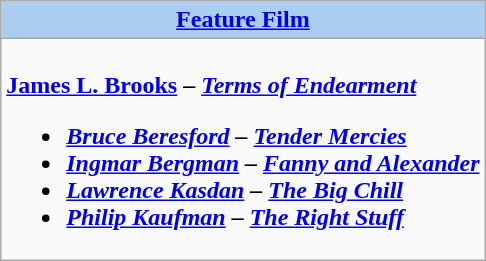<table class=wikitable style="width="100%">
<tr>
<th colspan="2" style="background:#abcdef;"><a href='#'>Feature Film</a></th>
</tr>
<tr>
<td colspan="2" style="vertical-align:top;"><br><strong><a href='#'>James L. Brooks</a> – <em><a href='#'>Terms of Endearment</a><strong><em><ul><li><a href='#'>Bruce Beresford</a> – </em><a href='#'>Tender Mercies</a><em></li><li><a href='#'>Ingmar Bergman</a> – </em><a href='#'>Fanny and Alexander</a><em></li><li><a href='#'>Lawrence Kasdan</a> – </em><a href='#'>The Big Chill</a><em></li><li><a href='#'>Philip Kaufman</a> – </em><a href='#'>The Right Stuff</a><em></li></ul></td>
</tr>
</table>
